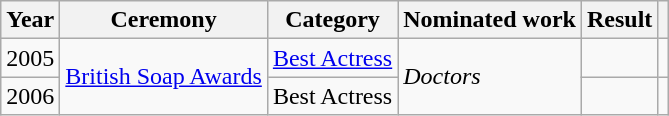<table class="wikitable">
<tr>
<th>Year</th>
<th>Ceremony</th>
<th>Category</th>
<th>Nominated work</th>
<th>Result</th>
<th></th>
</tr>
<tr>
<td>2005</td>
<td rowspan="2"><a href='#'>British Soap Awards</a></td>
<td><a href='#'>Best Actress</a></td>
<td rowspan="2"><em>Doctors</em></td>
<td></td>
<td align="center"></td>
</tr>
<tr>
<td>2006</td>
<td>Best Actress</td>
<td></td>
<td align="center"></td>
</tr>
</table>
